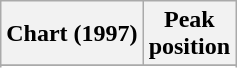<table class="wikitable sortable plainrowheaders" style="text-align:center">
<tr>
<th scope="col">Chart (1997)</th>
<th scope="col">Peak<br>position</th>
</tr>
<tr>
</tr>
<tr>
</tr>
</table>
